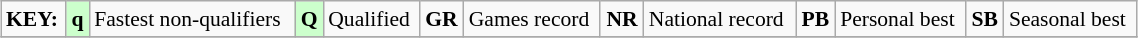<table class="wikitable" style="margin:0.5em auto; font-size:90%;position:relative;" width=60%>
<tr>
<td><strong>KEY:</strong></td>
<td bgcolor=ccffcc align=center><strong>q</strong></td>
<td>Fastest non-qualifiers</td>
<td bgcolor=ccffcc align=center><strong>Q</strong></td>
<td>Qualified</td>
<td align=center><strong>GR</strong></td>
<td>Games record</td>
<td align=center><strong>NR</strong></td>
<td>National record</td>
<td align=center><strong>PB</strong></td>
<td>Personal best</td>
<td align=center><strong>SB</strong></td>
<td>Seasonal best</td>
</tr>
<tr>
</tr>
</table>
